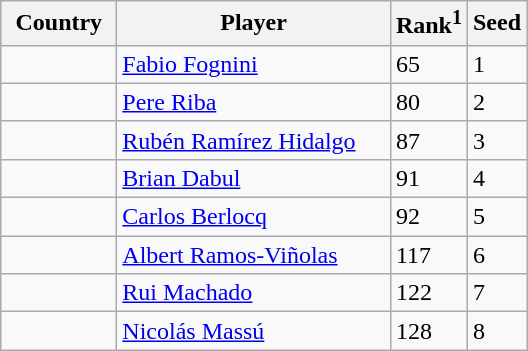<table class="sortable wikitable">
<tr>
<th width="70">Country</th>
<th width="175">Player</th>
<th>Rank<sup>1</sup></th>
<th>Seed</th>
</tr>
<tr>
<td></td>
<td><a href='#'>Fabio Fognini</a></td>
<td>65</td>
<td>1</td>
</tr>
<tr>
<td></td>
<td><a href='#'>Pere Riba</a></td>
<td>80</td>
<td>2</td>
</tr>
<tr>
<td></td>
<td><a href='#'>Rubén Ramírez Hidalgo</a></td>
<td>87</td>
<td>3</td>
</tr>
<tr>
<td></td>
<td><a href='#'>Brian Dabul</a></td>
<td>91</td>
<td>4</td>
</tr>
<tr>
<td></td>
<td><a href='#'>Carlos Berlocq</a></td>
<td>92</td>
<td>5</td>
</tr>
<tr>
<td></td>
<td><a href='#'>Albert Ramos-Viñolas</a></td>
<td>117</td>
<td>6</td>
</tr>
<tr>
<td></td>
<td><a href='#'>Rui Machado</a></td>
<td>122</td>
<td>7</td>
</tr>
<tr>
<td></td>
<td><a href='#'>Nicolás Massú</a></td>
<td>128</td>
<td>8</td>
</tr>
</table>
